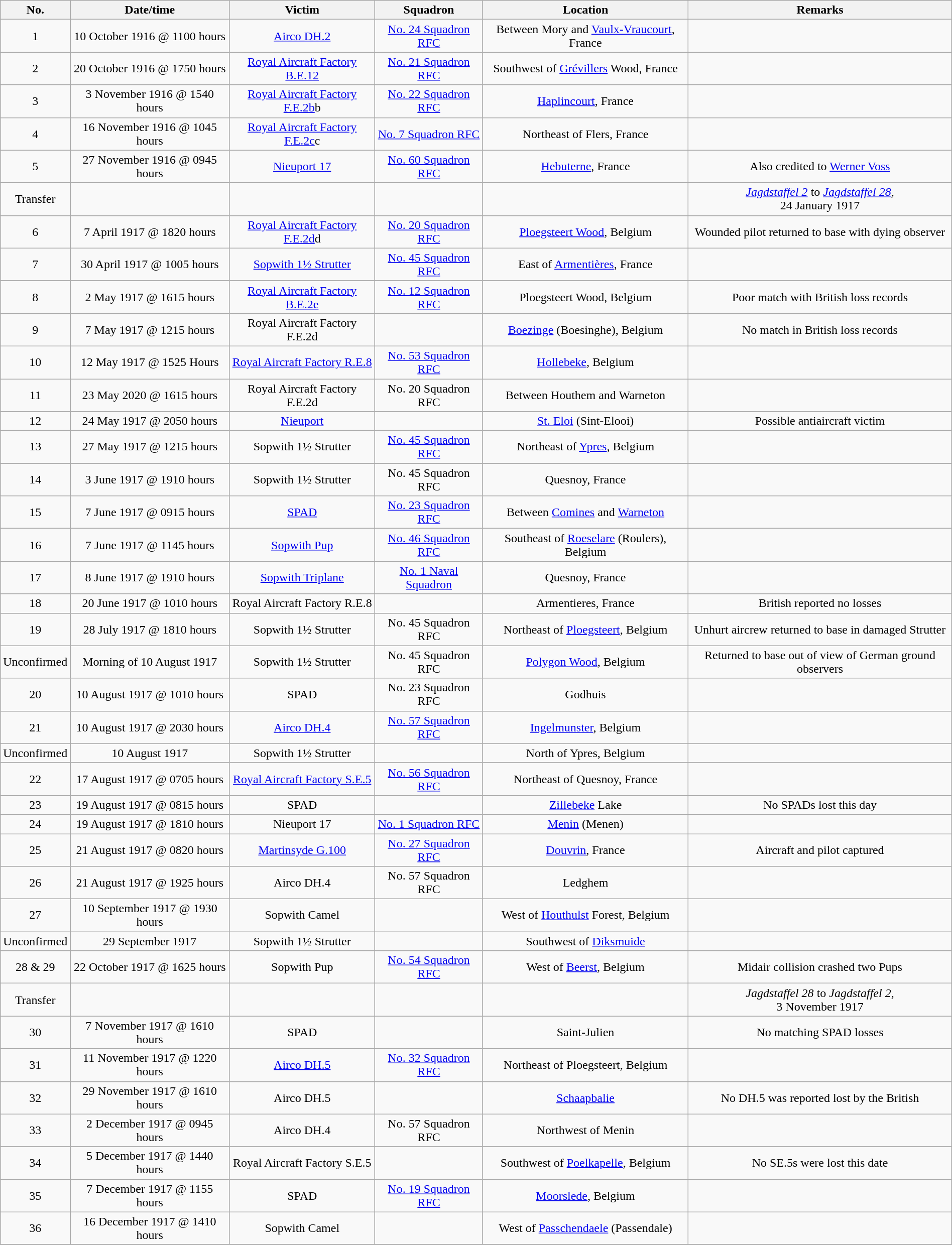<table class="wikitable" border="1" style="margin: 1em auto 1em auto">
<tr>
<th>No.</th>
<th>Date/time</th>
<th>Victim</th>
<th>Squadron</th>
<th>Location</th>
<th>Remarks</th>
</tr>
<tr>
<td align="center">1</td>
<td align="center">10 October 1916 @ 1100 hours</td>
<td align="center"><a href='#'>Airco DH.2</a></td>
<td align="center"><a href='#'>No. 24 Squadron RFC</a></td>
<td align="center">Between Mory and <a href='#'>Vaulx-Vraucourt</a>, France</td>
<td align="center"></td>
</tr>
<tr>
<td align="center">2</td>
<td align="center">20 October 1916 @ 1750 hours</td>
<td align="center"><a href='#'>Royal Aircraft Factory B.E.12</a></td>
<td align="center"><a href='#'>No. 21 Squadron RFC</a></td>
<td align="center">Southwest of <a href='#'>Grévillers</a> Wood, France</td>
<td align="center"></td>
</tr>
<tr>
<td align="center">3</td>
<td align="center">3 November 1916 @ 1540 hours</td>
<td align="center"><a href='#'>Royal Aircraft Factory F.E.2b</a>b</td>
<td align="center"><a href='#'>No. 22 Squadron RFC</a></td>
<td align="center"><a href='#'>Haplincourt</a>, France</td>
<td align="center"></td>
</tr>
<tr>
<td align="center">4</td>
<td align="center">16 November 1916 @ 1045 hours</td>
<td align="center"><a href='#'>Royal Aircraft Factory F.E.2c</a>c</td>
<td align="center"><a href='#'>No. 7 Squadron RFC</a></td>
<td align="center">Northeast of Flers, France</td>
<td align="center"></td>
</tr>
<tr>
<td align="center">5</td>
<td align="center">27 November 1916 @ 0945 hours</td>
<td align="center"><a href='#'>Nieuport 17</a></td>
<td align="center"><a href='#'>No. 60 Squadron RFC</a></td>
<td align="center"><a href='#'>Hebuterne</a>, France</td>
<td align="center">Also credited to <a href='#'>Werner Voss</a></td>
</tr>
<tr>
<td align="center">Transfer</td>
<td align="center"></td>
<td align="center"></td>
<td align="center"></td>
<td align="center"></td>
<td align="center"><em><a href='#'>Jagdstaffel 2</a></em> to <em><a href='#'>Jagdstaffel 28</a>,</em><br> 24 January 1917</td>
</tr>
<tr>
<td align="center">6</td>
<td align="center">7 April 1917 @ 1820 hours</td>
<td align="center"><a href='#'>Royal Aircraft Factory F.E.2d</a>d</td>
<td align="center"><a href='#'>No. 20 Squadron RFC</a></td>
<td align="center"><a href='#'>Ploegsteert Wood</a>, Belgium</td>
<td align="center">Wounded pilot returned to base with dying observer</td>
</tr>
<tr>
<td align="center">7</td>
<td align="center">30 April 1917 @ 1005 hours</td>
<td align="center"><a href='#'>Sopwith 1½ Strutter</a></td>
<td align="center"><a href='#'>No. 45 Squadron RFC</a></td>
<td align="center">East of <a href='#'>Armentières</a>, France</td>
<td align="center"></td>
</tr>
<tr>
<td align="center">8</td>
<td align="center">2 May 1917 @ 1615 hours</td>
<td align="center"><a href='#'>Royal Aircraft Factory B.E.2e</a></td>
<td align="center"><a href='#'>No. 12 Squadron RFC</a></td>
<td align="center">Ploegsteert Wood, Belgium</td>
<td align="center">Poor match with British loss records</td>
</tr>
<tr>
<td align="center">9</td>
<td align="center">7 May 1917 @ 1215 hours</td>
<td align="center">Royal Aircraft Factory F.E.2d</td>
<td align="center"></td>
<td align="center"><a href='#'>Boezinge</a> (Boesinghe), Belgium</td>
<td align="center">No match in British loss records</td>
</tr>
<tr>
<td align="center">10</td>
<td align="center">12 May 1917 @ 1525 Hours</td>
<td align="center"><a href='#'>Royal Aircraft Factory R.E.8</a></td>
<td align="center"><a href='#'>No. 53 Squadron RFC</a></td>
<td align="center"><a href='#'>Hollebeke</a>, Belgium</td>
<td align="center"></td>
</tr>
<tr>
<td align="center">11</td>
<td align="center">23 May 2020 @ 1615 hours</td>
<td align="center">Royal Aircraft Factory F.E.2d</td>
<td align="center">No. 20 Squadron RFC</td>
<td align="center">Between Houthem and Warneton</td>
<td align="center"></td>
</tr>
<tr>
<td align="center">12</td>
<td align="center">24 May 1917 @ 2050 hours</td>
<td align="center"><a href='#'>Nieuport</a></td>
<td align="center"></td>
<td align="center"><a href='#'>St. Eloi</a> (Sint-Elooi)</td>
<td align="center">Possible antiaircraft victim</td>
</tr>
<tr>
<td align="center">13</td>
<td align="center">27 May 1917 @ 1215 hours</td>
<td align="center">Sopwith 1½ Strutter</td>
<td align="center"><a href='#'>No. 45 Squadron RFC</a></td>
<td align="center">Northeast of <a href='#'>Ypres</a>, Belgium</td>
<td align="center"></td>
</tr>
<tr>
<td align="center">14</td>
<td align="center">3 June 1917 @ 1910 hours</td>
<td align="center">Sopwith 1½ Strutter</td>
<td align="center">No. 45 Squadron RFC</td>
<td align="center">Quesnoy, France</td>
<td align="center"></td>
</tr>
<tr>
<td align="center">15</td>
<td align="center">7 June 1917 @ 0915 hours</td>
<td align="center"><a href='#'>SPAD</a></td>
<td align="center"><a href='#'>No. 23 Squadron RFC</a></td>
<td align="center">Between <a href='#'>Comines</a> and <a href='#'>Warneton</a></td>
<td align="center"></td>
</tr>
<tr>
<td align="center">16</td>
<td align="center">7 June 1917 @ 1145 hours</td>
<td align="center"><a href='#'>Sopwith Pup</a></td>
<td align="center"><a href='#'>No. 46 Squadron RFC</a></td>
<td align="center">Southeast of <a href='#'>Roeselare</a> (Roulers), Belgium</td>
<td align="center"></td>
</tr>
<tr>
<td align="center">17</td>
<td align="center">8 June 1917 @ 1910 hours</td>
<td align="center"><a href='#'>Sopwith Triplane</a></td>
<td align="center"><a href='#'>No. 1 Naval Squadron</a></td>
<td align="center">Quesnoy, France</td>
<td align="center"></td>
</tr>
<tr>
<td align="center">18</td>
<td align="center">20 June 1917 @ 1010 hours</td>
<td align="center">Royal Aircraft Factory R.E.8</td>
<td align="center"></td>
<td align="center">Armentieres, France</td>
<td align="center">British reported no losses</td>
</tr>
<tr>
<td align="center">19</td>
<td align="center">28 July 1917 @ 1810 hours</td>
<td align="center">Sopwith 1½ Strutter</td>
<td align="center">No. 45 Squadron RFC</td>
<td align="center">Northeast of <a href='#'>Ploegsteert</a>, Belgium</td>
<td align="center">Unhurt aircrew returned to base in damaged Strutter</td>
</tr>
<tr>
<td align="center">Unconfirmed</td>
<td align="center">Morning of 10 August 1917</td>
<td align="center">Sopwith 1½ Strutter</td>
<td align="center">No. 45 Squadron RFC</td>
<td align="center"><a href='#'>Polygon Wood</a>, Belgium</td>
<td align="center">Returned to base out of view of German ground observers</td>
</tr>
<tr>
<td align="center">20</td>
<td align="center">10 August 1917 @ 1010 hours</td>
<td align="center">SPAD</td>
<td align="center">No. 23 Squadron RFC</td>
<td align="center">Godhuis</td>
<td align="center"></td>
</tr>
<tr>
<td align="center">21</td>
<td align="center">10 August 1917 @ 2030 hours</td>
<td align="center"><a href='#'>Airco DH.4</a></td>
<td align="center"><a href='#'>No. 57 Squadron RFC</a></td>
<td align="center"><a href='#'>Ingelmunster</a>, Belgium</td>
<td align="center"></td>
</tr>
<tr>
<td align="center">Unconfirmed</td>
<td align="center">10 August 1917</td>
<td align="center">Sopwith 1½ Strutter</td>
<td align="center"></td>
<td align="center">North of Ypres, Belgium</td>
<td align="center"></td>
</tr>
<tr>
<td align="center">22</td>
<td align="center">17 August 1917 @ 0705 hours</td>
<td align="center"><a href='#'>Royal Aircraft Factory S.E.5</a></td>
<td align="center"><a href='#'>No. 56 Squadron RFC</a></td>
<td align="center">Northeast of Quesnoy, France</td>
<td align="center"></td>
</tr>
<tr>
<td align="center">23</td>
<td align="center">19 August 1917 @ 0815 hours</td>
<td align="center">SPAD</td>
<td align="center"></td>
<td align="center"><a href='#'>Zillebeke</a> Lake</td>
<td align="center">No SPADs lost this day</td>
</tr>
<tr>
<td align="center">24</td>
<td align="center">19 August 1917 @ 1810 hours</td>
<td align="center">Nieuport 17</td>
<td align="center"><a href='#'>No. 1 Squadron RFC</a></td>
<td align="center"><a href='#'>Menin</a> (Menen)</td>
<td align="center"></td>
</tr>
<tr>
<td align="center">25</td>
<td align="center">21 August 1917 @ 0820 hours</td>
<td align="center"><a href='#'>Martinsyde G.100</a></td>
<td align="center"><a href='#'>No. 27 Squadron RFC</a></td>
<td align="center"><a href='#'>Douvrin</a>, France</td>
<td align="center">Aircraft and pilot captured</td>
</tr>
<tr>
<td align="center">26</td>
<td align="center">21 August 1917 @ 1925 hours</td>
<td align="center">Airco DH.4</td>
<td align="center">No. 57 Squadron RFC</td>
<td align="center">Ledghem</td>
<td align="center"></td>
</tr>
<tr>
<td align="center">27</td>
<td align="center">10 September 1917 @ 1930 hours</td>
<td align="center">Sopwith Camel</td>
<td align="center"></td>
<td align="center">West of <a href='#'>Houthulst</a> Forest, Belgium</td>
<td align="center"></td>
</tr>
<tr>
<td align="center">Unconfirmed</td>
<td align="center">29 September 1917</td>
<td align="center">Sopwith 1½ Strutter</td>
<td align="center"></td>
<td align="center">Southwest of <a href='#'>Diksmuide</a></td>
<td align="center"></td>
</tr>
<tr>
<td align="center">28 & 29</td>
<td align="center">22 October 1917 @ 1625 hours</td>
<td align="center">Sopwith Pup</td>
<td align="center"><a href='#'>No. 54 Squadron RFC</a></td>
<td align="center">West of <a href='#'>Beerst</a>, Belgium</td>
<td align="center">Midair collision crashed two Pups</td>
</tr>
<tr>
<td align="center">Transfer</td>
<td align="center"></td>
<td align="center"></td>
<td align="center"></td>
<td align="center"></td>
<td align="center"><em>Jagdstaffel 28</em> to <em>Jagdstaffel 2</em>,<br> 3 November 1917</td>
</tr>
<tr>
<td align="center">30</td>
<td align="center">7 November 1917 @ 1610 hours</td>
<td align="center">SPAD</td>
<td align="center"></td>
<td align="center">Saint-Julien </td>
<td align="center">No matching SPAD losses</td>
</tr>
<tr>
<td align="center">31</td>
<td align="center">11 November 1917 @ 1220 hours</td>
<td align="center"><a href='#'>Airco DH.5</a></td>
<td align="center"><a href='#'>No. 32 Squadron RFC</a></td>
<td align="center">Northeast of Ploegsteert, Belgium</td>
<td align="center"></td>
</tr>
<tr>
<td align="center">32</td>
<td align="center">29 November 1917 @ 1610 hours</td>
<td align="center">Airco DH.5</td>
<td align="center"></td>
<td align="center"><a href='#'>Schaapbalie</a></td>
<td align="center">No DH.5 was reported lost by the British</td>
</tr>
<tr>
<td align="center">33</td>
<td align="center">2 December 1917 @ 0945 hours</td>
<td align="center">Airco DH.4</td>
<td align="center">No. 57 Squadron RFC</td>
<td align="center">Northwest of Menin</td>
<td align="center"></td>
</tr>
<tr>
<td align="center">34</td>
<td align="center">5 December 1917 @ 1440 hours</td>
<td align="center">Royal Aircraft Factory S.E.5</td>
<td align="center"></td>
<td align="center">Southwest of <a href='#'>Poelkapelle</a>, Belgium</td>
<td align="center">No SE.5s were lost this date</td>
</tr>
<tr>
<td align="center">35</td>
<td align="center">7 December 1917 @ 1155 hours</td>
<td align="center">SPAD</td>
<td align="center"><a href='#'>No. 19 Squadron RFC</a></td>
<td align="center"><a href='#'>Moorslede</a>, Belgium</td>
<td align="center"></td>
</tr>
<tr>
<td align="center">36</td>
<td align="center">16 December 1917 @ 1410 hours</td>
<td align="center">Sopwith Camel</td>
<td align="center"></td>
<td align="center">West of <a href='#'>Passchendaele</a> (Passendale) </td>
<td align="center"></td>
</tr>
<tr>
</tr>
</table>
